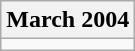<table class="wikitable">
<tr>
<th>March 2004</th>
</tr>
<tr>
<td></td>
</tr>
</table>
